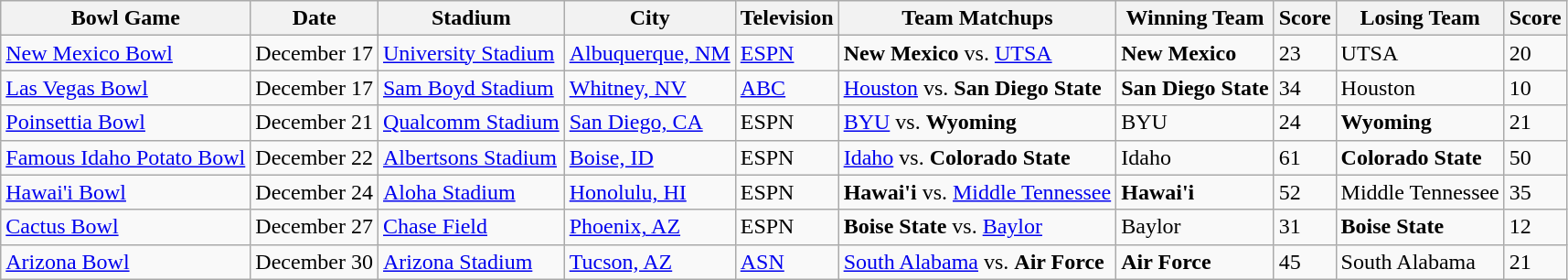<table class="wikitable">
<tr>
<th>Bowl Game</th>
<th>Date</th>
<th>Stadium</th>
<th>City</th>
<th>Television</th>
<th>Team Matchups</th>
<th>Winning Team</th>
<th>Score</th>
<th>Losing Team</th>
<th>Score</th>
</tr>
<tr>
<td><a href='#'>New Mexico Bowl</a></td>
<td>December 17</td>
<td><a href='#'>University Stadium</a></td>
<td><a href='#'>Albuquerque, NM</a></td>
<td><a href='#'>ESPN</a></td>
<td><strong>New Mexico</strong> vs. <a href='#'>UTSA</a></td>
<td><strong>New Mexico</strong></td>
<td>23</td>
<td>UTSA</td>
<td>20</td>
</tr>
<tr>
<td><a href='#'>Las Vegas Bowl</a></td>
<td>December 17</td>
<td><a href='#'>Sam Boyd Stadium</a></td>
<td><a href='#'>Whitney, NV</a></td>
<td><a href='#'>ABC</a></td>
<td><a href='#'>Houston</a> vs. <strong>San Diego State</strong></td>
<td><strong>San Diego State</strong></td>
<td>34</td>
<td>Houston</td>
<td>10</td>
</tr>
<tr>
<td><a href='#'>Poinsettia Bowl</a></td>
<td>December 21</td>
<td><a href='#'>Qualcomm Stadium</a></td>
<td><a href='#'>San Diego, CA</a></td>
<td>ESPN</td>
<td><a href='#'>BYU</a> vs. <strong>Wyoming</strong></td>
<td>BYU</td>
<td>24</td>
<td><strong>Wyoming</strong></td>
<td>21</td>
</tr>
<tr>
<td><a href='#'>Famous Idaho Potato Bowl</a></td>
<td>December 22</td>
<td><a href='#'>Albertsons Stadium</a></td>
<td><a href='#'>Boise, ID</a></td>
<td>ESPN</td>
<td><a href='#'>Idaho</a> vs. <strong>Colorado State</strong></td>
<td>Idaho</td>
<td>61</td>
<td><strong>Colorado State</strong></td>
<td>50</td>
</tr>
<tr>
<td><a href='#'>Hawai'i Bowl</a></td>
<td>December 24</td>
<td><a href='#'>Aloha Stadium</a></td>
<td><a href='#'>Honolulu, HI</a></td>
<td>ESPN</td>
<td><strong>Hawai'i</strong> vs. <a href='#'>Middle Tennessee</a></td>
<td><strong>Hawai'i</strong></td>
<td>52</td>
<td>Middle Tennessee</td>
<td>35</td>
</tr>
<tr>
<td><a href='#'>Cactus Bowl</a></td>
<td>December 27</td>
<td><a href='#'>Chase Field</a></td>
<td><a href='#'>Phoenix, AZ</a></td>
<td>ESPN</td>
<td><strong>Boise State</strong> vs. <a href='#'>Baylor</a></td>
<td>Baylor</td>
<td>31</td>
<td><strong>Boise State</strong></td>
<td>12</td>
</tr>
<tr>
<td><a href='#'>Arizona Bowl</a></td>
<td>December 30</td>
<td><a href='#'>Arizona Stadium</a></td>
<td><a href='#'>Tucson, AZ</a></td>
<td><a href='#'>ASN</a></td>
<td><a href='#'>South Alabama</a> vs. <strong>Air Force</strong></td>
<td><strong>Air Force</strong></td>
<td>45</td>
<td>South Alabama</td>
<td>21</td>
</tr>
</table>
